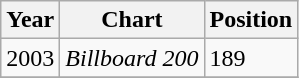<table class="wikitable">
<tr>
<th>Year</th>
<th>Chart</th>
<th>Position</th>
</tr>
<tr>
<td>2003</td>
<td><em>Billboard 200</em></td>
<td>189</td>
</tr>
<tr>
</tr>
</table>
